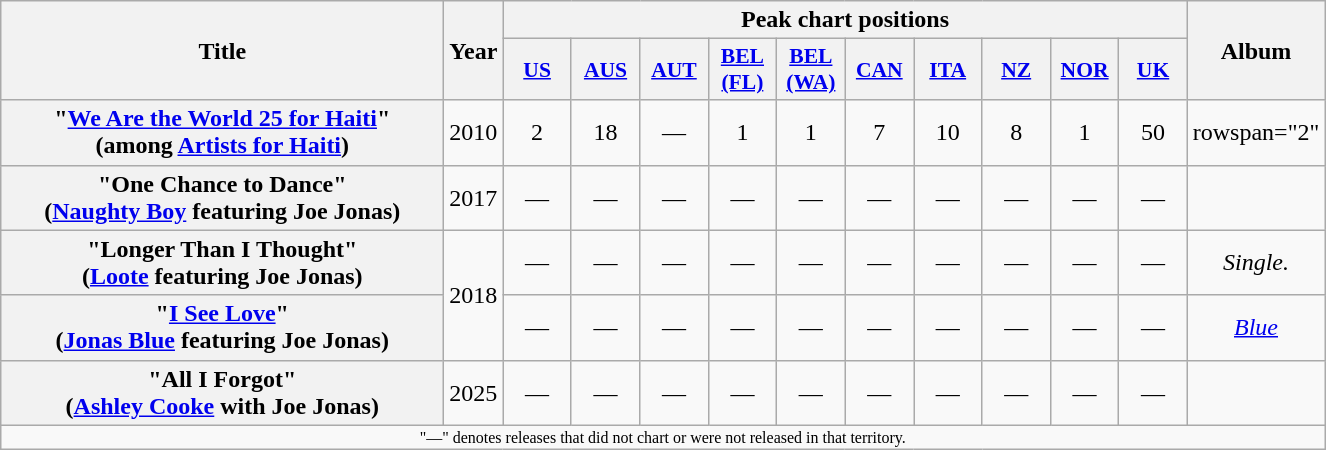<table class="wikitable plainrowheaders" style="text-align:center;" border="1">
<tr>
<th scope="col" rowspan="2" style="width:18em;">Title</th>
<th scope="col" rowspan="2" style="width:1em;">Year</th>
<th scope="col" colspan="10">Peak chart positions</th>
<th scope="col" rowspan="2">Album</th>
</tr>
<tr>
<th scope="col" style="width:2.7em;font-size:90%;"><a href='#'>US</a><br></th>
<th scope="col" style="width:2.7em;font-size:90%;"><a href='#'>AUS</a><br></th>
<th scope="col" style="width:2.7em;font-size:90%;"><a href='#'>AUT</a><br></th>
<th scope="col" style="width:2.7em;font-size:90%;"><a href='#'>BEL<br>(FL)</a><br></th>
<th scope="col" style="width:2.7em;font-size:90%;"><a href='#'>BEL<br>(WA)</a><br></th>
<th scope="col" style="width:2.7em;font-size:90%;"><a href='#'>CAN</a><br></th>
<th scope="col" style="width:2.7em;font-size:90%;"><a href='#'>ITA</a><br></th>
<th scope="col" style="width:2.7em;font-size:90%;"><a href='#'>NZ</a><br></th>
<th scope="col" style="width:2.7em;font-size:90%;"><a href='#'>NOR</a><br></th>
<th scope="col" style="width:2.7em;font-size:90%;"><a href='#'>UK</a><br></th>
</tr>
<tr>
<th scope="row">"<a href='#'>We Are the World 25 for Haiti</a>"<br><span>(among <a href='#'>Artists for Haiti</a>)</span></th>
<td>2010</td>
<td>2</td>
<td>18</td>
<td>—</td>
<td>1</td>
<td>1</td>
<td>7</td>
<td>10</td>
<td>8</td>
<td>1</td>
<td>50</td>
<td>rowspan="2" </td>
</tr>
<tr>
<th scope="row">"One Chance to Dance"<br><span>(<a href='#'>Naughty Boy</a> featuring Joe Jonas)</span></th>
<td>2017</td>
<td>—</td>
<td>—</td>
<td>—</td>
<td>—</td>
<td>—</td>
<td>—</td>
<td>—</td>
<td>—</td>
<td>—</td>
<td>—</td>
</tr>
<tr>
<th scope="row">"Longer Than I Thought"<br><span>(<a href='#'>Loote</a> featuring Joe Jonas)</span></th>
<td rowspan="2">2018</td>
<td>—</td>
<td>—</td>
<td>—</td>
<td>—</td>
<td>—</td>
<td>—</td>
<td>—</td>
<td>—</td>
<td>—</td>
<td>—</td>
<td><em>Single.</em></td>
</tr>
<tr>
<th scope="row">"<a href='#'>I See Love</a>"<br><span>(<a href='#'>Jonas Blue</a> featuring Joe Jonas)</span></th>
<td>—</td>
<td>—</td>
<td>—</td>
<td>—</td>
<td>—</td>
<td>—</td>
<td>—</td>
<td>—</td>
<td>—</td>
<td>—</td>
<td><em><a href='#'>Blue</a></em></td>
</tr>
<tr>
<th scope="row">"All I Forgot"<br><span>(<a href='#'>Ashley Cooke</a> with Joe Jonas)</span></th>
<td>2025</td>
<td>—</td>
<td>—</td>
<td>—</td>
<td>—</td>
<td>—</td>
<td>—</td>
<td>—</td>
<td>—</td>
<td>—</td>
<td>—</td>
<td></td>
</tr>
<tr>
<td align="center" colspan="15" style="font-size:8pt">"—" denotes releases that did not chart or were not released in that territory.</td>
</tr>
</table>
